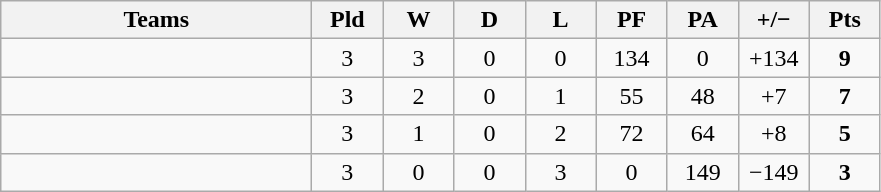<table class="wikitable" style="text-align:center;">
<tr>
<th width="200">Teams</th>
<th width="40">Pld</th>
<th width="40">W</th>
<th width="40">D</th>
<th width="40">L</th>
<th width="40">PF</th>
<th width="40">PA</th>
<th width="40">+/−</th>
<th width="40">Pts</th>
</tr>
<tr>
<td align=left></td>
<td>3</td>
<td>3</td>
<td>0</td>
<td>0</td>
<td>134</td>
<td>0</td>
<td>+134</td>
<td><strong>9</strong></td>
</tr>
<tr>
<td align=left></td>
<td>3</td>
<td>2</td>
<td>0</td>
<td>1</td>
<td>55</td>
<td>48</td>
<td>+7</td>
<td><strong>7</strong></td>
</tr>
<tr>
<td align=left></td>
<td>3</td>
<td>1</td>
<td>0</td>
<td>2</td>
<td>72</td>
<td>64</td>
<td>+8</td>
<td><strong>5</strong></td>
</tr>
<tr>
<td align=left></td>
<td>3</td>
<td>0</td>
<td>0</td>
<td>3</td>
<td>0</td>
<td>149</td>
<td>−149</td>
<td><strong>3</strong></td>
</tr>
</table>
